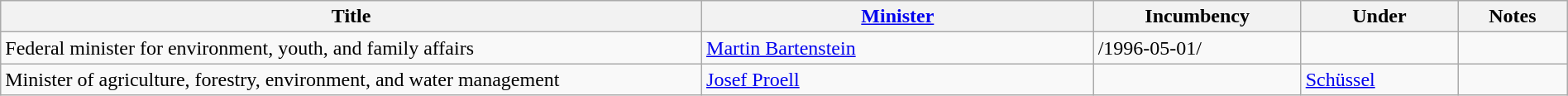<table class="wikitable" style="width:100%;">
<tr>
<th>Title</th>
<th style="width:25%;"><a href='#'>Minister</a></th>
<th style="width:160px;">Incumbency</th>
<th style="width:10%;">Under</th>
<th style="width:7%;">Notes</th>
</tr>
<tr>
<td>Federal minister for environment, youth, and family affairs</td>
<td><a href='#'>Martin Bartenstein</a></td>
<td>/1996-05-01/</td>
<td></td>
<td></td>
</tr>
<tr>
<td>Minister of agriculture, forestry, environment, and water management</td>
<td><a href='#'>Josef Proell</a></td>
<td></td>
<td><a href='#'>Schüssel</a></td>
<td></td>
</tr>
</table>
